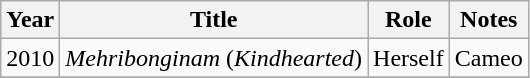<table class = "wikitable sortable">
<tr>
<th>Year</th>
<th>Title</th>
<th>Role</th>
<th class = "unsortable">Notes</th>
</tr>
<tr>
<td rowspan=1>2010</td>
<td><em>Mehribonginam</em> (<em>Kindhearted</em>)</td>
<td>Herself</td>
<td>Cameo</td>
</tr>
<tr>
</tr>
</table>
